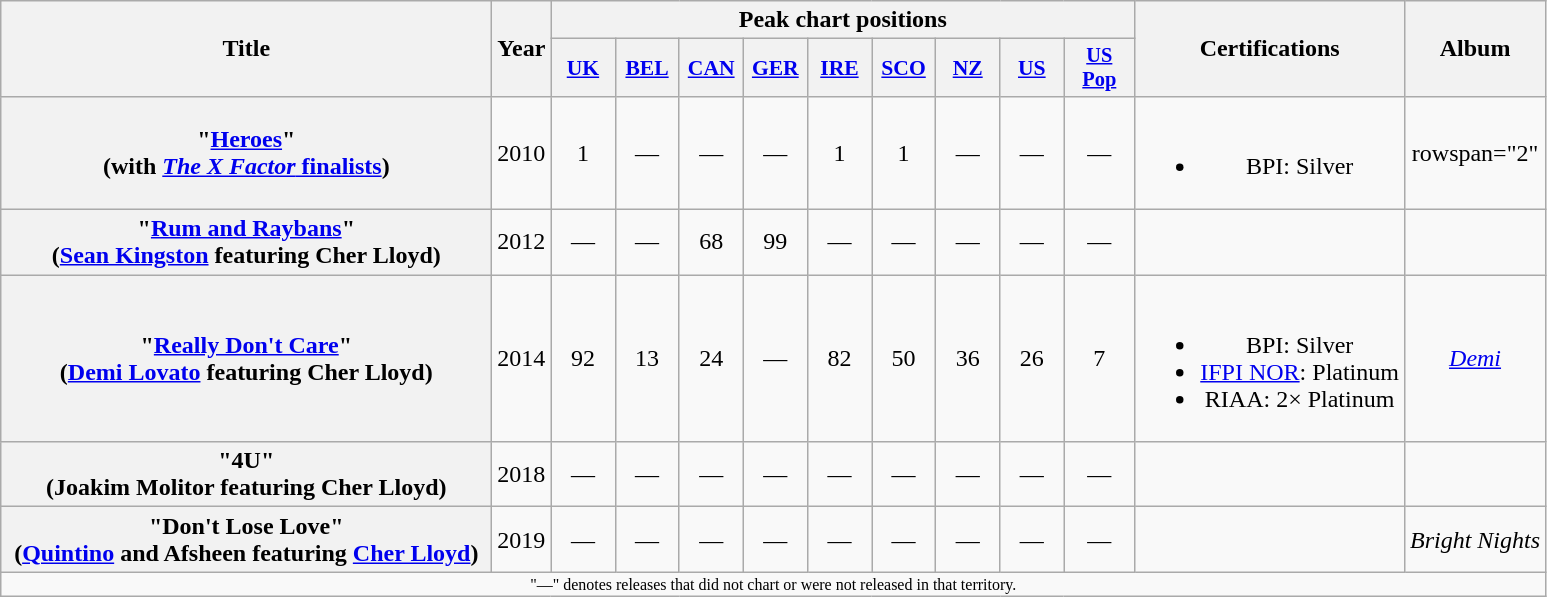<table class="wikitable plainrowheaders" style="text-align:center;">
<tr>
<th scope="col" rowspan="2" style="width:20em;">Title</th>
<th scope="col" rowspan="2" style="width:1em;">Year</th>
<th scope="col" colspan="9">Peak chart positions</th>
<th scope="col" rowspan="2">Certifications</th>
<th scope="col" rowspan="2">Album</th>
</tr>
<tr>
<th scope="col" style="width:2.5em;font-size:90%;"><a href='#'>UK</a><br></th>
<th scope="col" style="width:2.5em;font-size:90%;"><a href='#'>BEL</a><br></th>
<th scope="col" style="width:2.5em;font-size:90%;"><a href='#'>CAN</a><br></th>
<th scope="col" style="width:2.5em;font-size:90%;"><a href='#'>GER</a><br></th>
<th scope="col" style="width:2.5em;font-size:90%;"><a href='#'>IRE</a><br></th>
<th scope="col" style="width:2.5em;font-size:90%;"><a href='#'>SCO</a><br></th>
<th scope="col" style="width:2.5em;font-size:90%;"><a href='#'>NZ</a><br></th>
<th scope="col" style="width:2.5em;font-size:90%;"><a href='#'>US</a><br></th>
<th scope="col" style="width:3em;font-size:85%;"><a href='#'>US Pop</a><br></th>
</tr>
<tr>
<th scope="row">"<a href='#'>Heroes</a>"<br><span>(with <a href='#'><em>The X Factor</em> finalists</a>)</span></th>
<td>2010</td>
<td>1</td>
<td>—</td>
<td>—</td>
<td>—</td>
<td>1</td>
<td>1</td>
<td>—</td>
<td>—</td>
<td>—</td>
<td><br><ul><li>BPI: Silver</li></ul></td>
<td>rowspan="2" </td>
</tr>
<tr>
<th scope="row">"<a href='#'>Rum and Raybans</a>"<br><span>(<a href='#'>Sean Kingston</a> featuring Cher Lloyd)</span></th>
<td>2012</td>
<td>—</td>
<td>—</td>
<td>68</td>
<td>99</td>
<td>—</td>
<td>—</td>
<td>—</td>
<td>—</td>
<td>—</td>
<td></td>
</tr>
<tr>
<th scope="row">"<a href='#'>Really Don't Care</a>"<br><span>(<a href='#'>Demi Lovato</a> featuring Cher Lloyd)</span></th>
<td>2014</td>
<td>92</td>
<td>13</td>
<td>24</td>
<td>—</td>
<td>82</td>
<td>50</td>
<td>36</td>
<td>26</td>
<td>7</td>
<td><br><ul><li>BPI: Silver</li><li><a href='#'>IFPI NOR</a>: Platinum</li><li>RIAA: 2× Platinum</li></ul></td>
<td><em><a href='#'>Demi</a></em></td>
</tr>
<tr>
<th scope="row">"4U"<br><span>(Joakim Molitor featuring Cher Lloyd)</span></th>
<td>2018</td>
<td>—</td>
<td>—</td>
<td>—</td>
<td>—</td>
<td>—</td>
<td>—</td>
<td>—</td>
<td>—</td>
<td>—</td>
<td></td>
<td></td>
</tr>
<tr>
<th scope="row">"Don't Lose Love"<br><span>(<a href='#'>Quintino</a> and Afsheen featuring <a href='#'>Cher Lloyd</a>)</span></th>
<td>2019</td>
<td>—</td>
<td>—</td>
<td>—</td>
<td>—</td>
<td>—</td>
<td>—</td>
<td>—</td>
<td>—</td>
<td>—</td>
<td></td>
<td><em>Bright Nights</em></td>
</tr>
<tr>
<td colspan="14" style="font-size:8pt">"—" denotes releases that did not chart or were not released in that territory.</td>
</tr>
</table>
